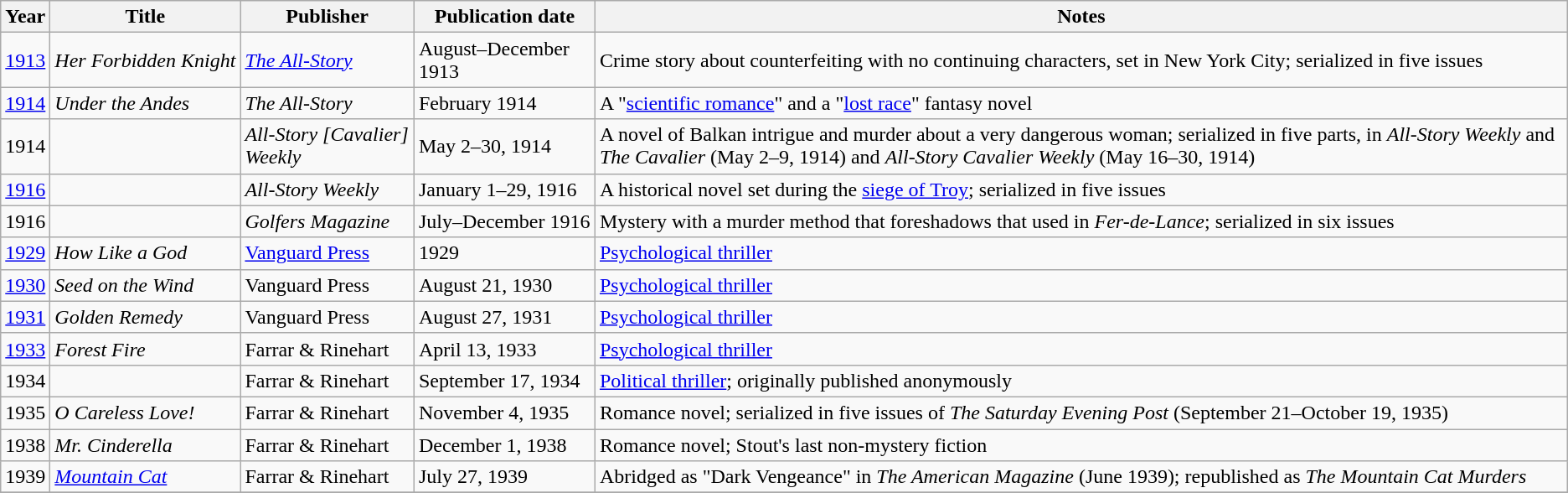<table class="wikitable sortable">
<tr>
<th>Year</th>
<th>Title</th>
<th class="unsortable">Publisher</th>
<th class="unsortable">Publication date</th>
<th class="unsortable">Notes</th>
</tr>
<tr>
<td><a href='#'>1913</a></td>
<td><em>Her Forbidden Knight</em></td>
<td><em><a href='#'>The All-Story</a></em></td>
<td>August–December 1913</td>
<td>Crime story about counterfeiting with no continuing characters, set in New York City; serialized in five issues</td>
</tr>
<tr>
<td><a href='#'>1914</a></td>
<td><em>Under the Andes</em></td>
<td><em>The All-Story</em></td>
<td>February 1914</td>
<td>A "<a href='#'>scientific romance</a>" and a "<a href='#'>lost race</a>" fantasy novel</td>
</tr>
<tr>
<td>1914</td>
<td><em></em></td>
<td><em>All-Story [Cavalier] Weekly</em></td>
<td>May 2–30, 1914</td>
<td>A novel of Balkan intrigue and murder about a very dangerous woman; serialized in five parts, in <em>All-Story Weekly</em> and <em>The Cavalier</em> (May 2–9, 1914) and <em>All-Story Cavalier Weekly</em> (May 16–30, 1914)</td>
</tr>
<tr>
<td><a href='#'>1916</a></td>
<td><em></em></td>
<td><em>All-Story Weekly</em></td>
<td>January 1–29, 1916</td>
<td>A historical novel set during the <a href='#'>siege of Troy</a>; serialized in five issues</td>
</tr>
<tr>
<td>1916</td>
<td><em></em></td>
<td><em>Golfers Magazine</em></td>
<td>July–December 1916</td>
<td>Mystery with a murder method that foreshadows that used in <em>Fer-de-Lance</em>; serialized in six issues</td>
</tr>
<tr>
<td><a href='#'>1929</a></td>
<td><em>How Like a God</em></td>
<td><a href='#'>Vanguard Press</a></td>
<td>1929</td>
<td><a href='#'>Psychological thriller</a></td>
</tr>
<tr>
<td><a href='#'>1930</a></td>
<td><em>Seed on the Wind</em></td>
<td>Vanguard Press</td>
<td>August 21, 1930</td>
<td><a href='#'>Psychological thriller</a></td>
</tr>
<tr>
<td><a href='#'>1931</a></td>
<td><em>Golden Remedy</em></td>
<td>Vanguard Press</td>
<td>August 27, 1931</td>
<td><a href='#'>Psychological thriller</a></td>
</tr>
<tr>
<td><a href='#'>1933</a></td>
<td><em>Forest Fire</em></td>
<td>Farrar & Rinehart</td>
<td>April 13, 1933</td>
<td><a href='#'>Psychological thriller</a></td>
</tr>
<tr>
<td>1934</td>
<td><em></em></td>
<td>Farrar & Rinehart</td>
<td>September 17, 1934</td>
<td><a href='#'>Political thriller</a>; originally published anonymously</td>
</tr>
<tr>
<td>1935</td>
<td><em>O Careless Love!</em></td>
<td>Farrar & Rinehart</td>
<td>November 4, 1935</td>
<td>Romance novel; serialized in five issues of <em>The Saturday Evening Post</em> (September 21–October 19, 1935)</td>
</tr>
<tr>
<td>1938</td>
<td><em>Mr. Cinderella</em></td>
<td>Farrar & Rinehart</td>
<td>December 1, 1938</td>
<td>Romance novel; Stout's last non-mystery fiction</td>
</tr>
<tr>
<td>1939</td>
<td><em><a href='#'>Mountain Cat</a></em></td>
<td>Farrar & Rinehart</td>
<td>July 27, 1939</td>
<td>Abridged as "Dark Vengeance" in <em>The American Magazine</em> (June 1939); republished as <em>The Mountain Cat Murders</em></td>
</tr>
<tr>
</tr>
</table>
